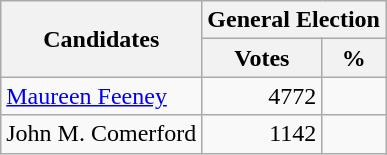<table class=wikitable>
<tr>
<th colspan=1 rowspan=2><strong>Candidates</strong></th>
<th colspan=2><strong>General Election</strong></th>
</tr>
<tr>
<th>Votes</th>
<th>%</th>
</tr>
<tr>
<td><a href='#'>Maureen Feeney</a></td>
<td align="right">4772</td>
<td align="right"></td>
</tr>
<tr>
<td>John M. Comerford</td>
<td align="right">1142</td>
<td align="right"></td>
</tr>
</table>
